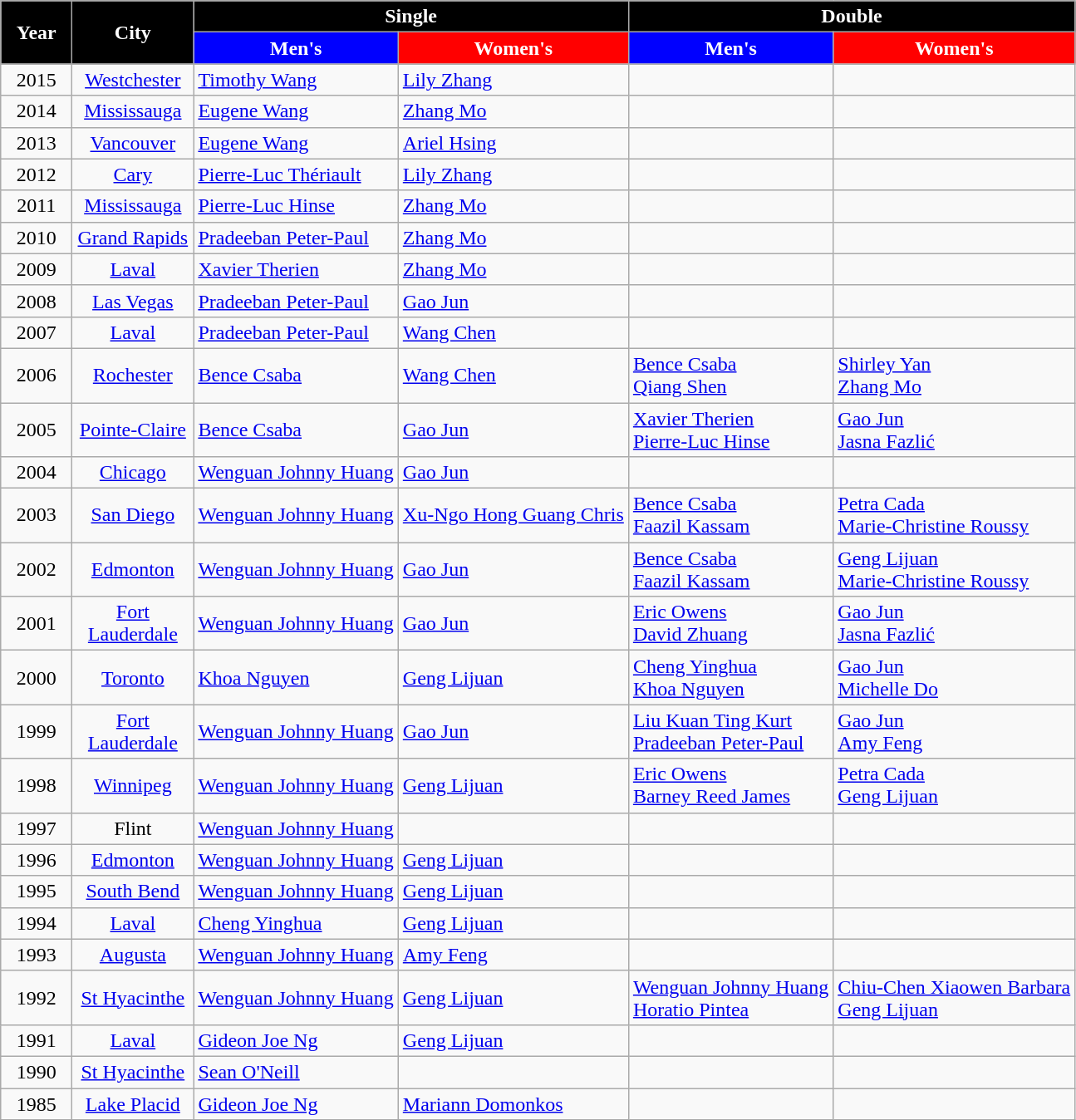<table class="wikitable">
<tr>
<th rowspan=2 width="50" style="background:black; color:white">Year</th>
<th rowspan=2 width="90" style="background:black; color:white">City</th>
<th colspan=2 width="280" style="background:black; color:white">Single</th>
<th colspan=3 width="280" style="background:black; color:white">Double</th>
</tr>
<tr>
<th style="background:blue; color:white" align="center"><strong>Men's</strong></th>
<th style="background:red; color:white" align="center"><strong>Women's</strong></th>
<th style="background:blue; color:white" align="center"><strong>Men's</strong></th>
<th style="background:red; color:white" align="center"><strong>Women's</strong></th>
</tr>
<tr>
<td align="center">2015</td>
<td align="center"><a href='#'>Westchester</a></td>
<td> <a href='#'>Timothy Wang</a></td>
<td> <a href='#'>Lily Zhang</a></td>
<td></td>
<td></td>
</tr>
<tr>
<td align="center">2014</td>
<td align="center"><a href='#'>Mississauga</a></td>
<td> <a href='#'>Eugene Wang</a></td>
<td> <a href='#'>Zhang Mo</a></td>
<td></td>
<td></td>
</tr>
<tr>
<td align="center">2013</td>
<td align="center"><a href='#'>Vancouver</a></td>
<td> <a href='#'>Eugene Wang</a></td>
<td> <a href='#'>Ariel Hsing</a></td>
<td></td>
<td></td>
</tr>
<tr>
<td align="center">2012</td>
<td align="center"><a href='#'>Cary</a></td>
<td> <a href='#'>Pierre-Luc Thériault</a></td>
<td> <a href='#'>Lily Zhang</a></td>
<td></td>
<td></td>
</tr>
<tr>
<td align="center">2011</td>
<td align="center"><a href='#'>Mississauga</a></td>
<td> <a href='#'>Pierre-Luc Hinse</a></td>
<td> <a href='#'>Zhang Mo</a></td>
<td></td>
<td></td>
</tr>
<tr>
<td align="center">2010</td>
<td align="center"><a href='#'>Grand Rapids</a></td>
<td> <a href='#'>Pradeeban Peter-Paul</a></td>
<td> <a href='#'>Zhang Mo</a></td>
<td></td>
<td></td>
</tr>
<tr>
<td align="center">2009</td>
<td align="center"><a href='#'>Laval</a></td>
<td> <a href='#'>Xavier Therien</a></td>
<td> <a href='#'>Zhang Mo</a></td>
<td></td>
<td></td>
</tr>
<tr>
<td align="center">2008</td>
<td align="center"><a href='#'>Las Vegas</a></td>
<td> <a href='#'>Pradeeban Peter-Paul</a></td>
<td> <a href='#'>Gao Jun</a></td>
<td></td>
<td></td>
</tr>
<tr>
<td align="center">2007</td>
<td align="center"><a href='#'>Laval</a></td>
<td> <a href='#'>Pradeeban Peter-Paul</a></td>
<td> <a href='#'>Wang Chen</a></td>
<td></td>
<td></td>
</tr>
<tr>
<td align="center">2006</td>
<td align="center"><a href='#'>Rochester</a></td>
<td> <a href='#'>Bence Csaba</a></td>
<td> <a href='#'>Wang Chen</a></td>
<td> <a href='#'>Bence Csaba</a><br> <a href='#'>Qiang Shen</a></td>
<td> <a href='#'>Shirley Yan</a><br> <a href='#'>Zhang Mo</a></td>
</tr>
<tr>
<td align="center">2005</td>
<td align="center"><a href='#'>Pointe-Claire</a></td>
<td> <a href='#'>Bence Csaba</a></td>
<td> <a href='#'>Gao Jun</a></td>
<td> <a href='#'>Xavier Therien</a><br> <a href='#'>Pierre-Luc Hinse</a></td>
<td> <a href='#'>Gao Jun</a><br> <a href='#'>Jasna Fazlić</a></td>
</tr>
<tr>
<td align="center">2004</td>
<td align="center"><a href='#'>Chicago</a></td>
<td> <a href='#'>Wenguan Johnny Huang</a></td>
<td> <a href='#'>Gao Jun</a></td>
<td></td>
<td></td>
</tr>
<tr>
<td align="center">2003</td>
<td align="center"><a href='#'>San Diego</a></td>
<td> <a href='#'>Wenguan Johnny Huang</a></td>
<td> <a href='#'>Xu-Ngo Hong Guang Chris</a></td>
<td> <a href='#'>Bence Csaba</a><br> <a href='#'>Faazil Kassam</a></td>
<td> <a href='#'>Petra Cada</a><br> <a href='#'>Marie-Christine Roussy</a></td>
</tr>
<tr>
<td align="center">2002</td>
<td align="center"><a href='#'>Edmonton</a></td>
<td> <a href='#'>Wenguan Johnny Huang</a></td>
<td> <a href='#'>Gao Jun</a></td>
<td> <a href='#'>Bence Csaba</a><br> <a href='#'>Faazil Kassam</a></td>
<td> <a href='#'>Geng Lijuan</a><br> <a href='#'>Marie-Christine Roussy</a></td>
</tr>
<tr>
<td align="center">2001</td>
<td align="center"><a href='#'>Fort Lauderdale</a></td>
<td> <a href='#'>Wenguan Johnny Huang</a></td>
<td> <a href='#'>Gao Jun</a></td>
<td> <a href='#'>Eric Owens</a><br> <a href='#'>David Zhuang</a></td>
<td> <a href='#'>Gao Jun</a><br> <a href='#'>Jasna Fazlić</a></td>
</tr>
<tr>
<td align="center">2000</td>
<td align="center"><a href='#'>Toronto</a></td>
<td> <a href='#'>Khoa Nguyen</a></td>
<td> <a href='#'>Geng Lijuan</a></td>
<td> <a href='#'>Cheng Yinghua</a><br> <a href='#'>Khoa Nguyen</a></td>
<td> <a href='#'>Gao Jun</a><br> <a href='#'>Michelle Do</a></td>
</tr>
<tr>
<td align="center">1999</td>
<td align="center"><a href='#'>Fort Lauderdale</a></td>
<td> <a href='#'>Wenguan Johnny Huang</a></td>
<td> <a href='#'>Gao Jun</a></td>
<td> <a href='#'>Liu Kuan Ting Kurt</a><br> <a href='#'>Pradeeban Peter-Paul</a></td>
<td> <a href='#'>Gao Jun</a><br> <a href='#'>Amy Feng</a></td>
</tr>
<tr>
<td align="center">1998</td>
<td align="center"><a href='#'>Winnipeg</a></td>
<td> <a href='#'>Wenguan Johnny Huang</a></td>
<td> <a href='#'>Geng Lijuan</a></td>
<td> <a href='#'>Eric Owens</a><br> <a href='#'>Barney Reed James</a></td>
<td> <a href='#'>Petra Cada</a><br> <a href='#'>Geng Lijuan</a></td>
</tr>
<tr>
<td align="center">1997</td>
<td align="center">Flint</td>
<td> <a href='#'>Wenguan Johnny Huang</a></td>
<td></td>
<td></td>
<td></td>
</tr>
<tr>
<td align="center">1996</td>
<td align="center"><a href='#'>Edmonton</a></td>
<td> <a href='#'>Wenguan Johnny Huang</a></td>
<td> <a href='#'>Geng Lijuan</a></td>
<td></td>
<td></td>
</tr>
<tr>
<td align="center">1995</td>
<td align="center"><a href='#'>South Bend</a></td>
<td> <a href='#'>Wenguan Johnny Huang</a></td>
<td> <a href='#'>Geng Lijuan</a></td>
<td></td>
<td></td>
</tr>
<tr>
<td align="center">1994</td>
<td align="center"><a href='#'>Laval</a></td>
<td> <a href='#'>Cheng Yinghua</a></td>
<td> <a href='#'>Geng Lijuan</a></td>
<td></td>
<td></td>
</tr>
<tr>
<td align="center">1993</td>
<td align="center"><a href='#'>Augusta</a></td>
<td> <a href='#'>Wenguan Johnny Huang</a></td>
<td> <a href='#'>Amy Feng</a></td>
<td></td>
<td></td>
</tr>
<tr>
<td align="center">1992</td>
<td align="center"><a href='#'>St Hyacinthe</a></td>
<td> <a href='#'>Wenguan Johnny Huang</a></td>
<td> <a href='#'>Geng Lijuan</a></td>
<td> <a href='#'>Wenguan Johnny Huang</a><br> <a href='#'>Horatio Pintea</a></td>
<td> <a href='#'>Chiu-Chen Xiaowen Barbara</a><br> <a href='#'>Geng Lijuan</a></td>
</tr>
<tr>
<td align="center">1991</td>
<td align="center"><a href='#'>Laval</a></td>
<td> <a href='#'>Gideon Joe Ng</a></td>
<td> <a href='#'>Geng Lijuan</a></td>
<td></td>
<td></td>
</tr>
<tr>
<td align="center">1990</td>
<td align="center"><a href='#'>St Hyacinthe</a></td>
<td> <a href='#'> Sean O'Neill</a></td>
<td></td>
<td></td>
<td></td>
</tr>
<tr>
<td align="center">1985</td>
<td align="center"><a href='#'>Lake Placid</a></td>
<td> <a href='#'>Gideon Joe Ng</a></td>
<td> <a href='#'>Mariann Domonkos</a></td>
<td></td>
<td></td>
</tr>
</table>
